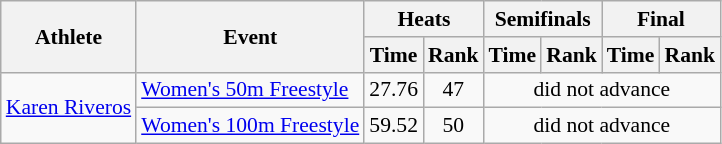<table class=wikitable style="font-size:90%">
<tr>
<th rowspan="2">Athlete</th>
<th rowspan="2">Event</th>
<th colspan="2">Heats</th>
<th colspan="2">Semifinals</th>
<th colspan="2">Final</th>
</tr>
<tr>
<th>Time</th>
<th>Rank</th>
<th>Time</th>
<th>Rank</th>
<th>Time</th>
<th>Rank</th>
</tr>
<tr>
<td rowspan="2"><a href='#'>Karen Riveros</a></td>
<td><a href='#'>Women's 50m Freestyle</a></td>
<td align=center>27.76</td>
<td align=center>47</td>
<td align=center colspan=4>did not advance</td>
</tr>
<tr>
<td><a href='#'>Women's 100m Freestyle</a></td>
<td align=center>59.52</td>
<td align=center>50</td>
<td align=center colspan=4>did not advance</td>
</tr>
</table>
